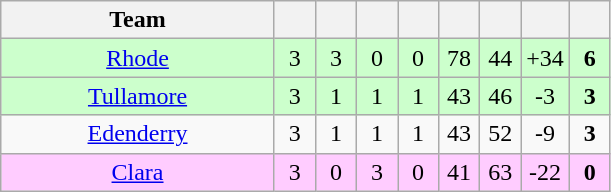<table class="wikitable" style="text-align:center">
<tr>
<th style="width:175px;">Team</th>
<th width="20"></th>
<th width="20"></th>
<th width="20"></th>
<th width="20"></th>
<th width="20"></th>
<th width="20"></th>
<th width="20"></th>
<th width="20"></th>
</tr>
<tr style="background:#cfc;">
<td><a href='#'>Rhode</a></td>
<td>3</td>
<td>3</td>
<td>0</td>
<td>0</td>
<td>78</td>
<td>44</td>
<td>+34</td>
<td><strong>6</strong></td>
</tr>
<tr style="background:#cfc;">
<td><a href='#'>Tullamore</a></td>
<td>3</td>
<td>1</td>
<td>1</td>
<td>1</td>
<td>43</td>
<td>46</td>
<td>-3</td>
<td><strong>3</strong></td>
</tr>
<tr>
<td><a href='#'>Edenderry</a></td>
<td>3</td>
<td>1</td>
<td>1</td>
<td>1</td>
<td>43</td>
<td>52</td>
<td>-9</td>
<td><strong>3</strong></td>
</tr>
<tr style="background:#fcf;">
<td><a href='#'>Clara</a></td>
<td>3</td>
<td>0</td>
<td>3</td>
<td>0</td>
<td>41</td>
<td>63</td>
<td>-22</td>
<td><strong>0</strong></td>
</tr>
</table>
